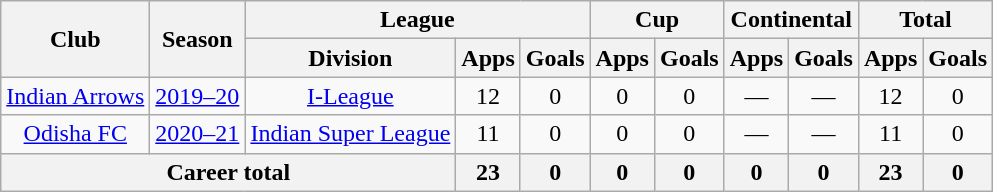<table class=wikitable style=text-align:center>
<tr>
<th rowspan=2>Club</th>
<th rowspan=2>Season</th>
<th colspan=3>League</th>
<th colspan=2>Cup</th>
<th colspan=2>Continental</th>
<th colspan=2>Total</th>
</tr>
<tr>
<th>Division</th>
<th>Apps</th>
<th>Goals</th>
<th>Apps</th>
<th>Goals</th>
<th>Apps</th>
<th>Goals</th>
<th>Apps</th>
<th>Goals</th>
</tr>
<tr>
<td rowspan=1><a href='#'>Indian Arrows</a></td>
<td><a href='#'>2019–20</a></td>
<td><a href='#'>I-League</a></td>
<td>12</td>
<td>0</td>
<td>0</td>
<td>0</td>
<td>—</td>
<td>—</td>
<td>12</td>
<td>0</td>
</tr>
<tr>
<td rowspan=1><a href='#'>Odisha FC</a></td>
<td><a href='#'>2020–21</a></td>
<td><a href='#'>Indian Super League</a></td>
<td>11</td>
<td>0</td>
<td>0</td>
<td>0</td>
<td>—</td>
<td>—</td>
<td>11</td>
<td>0</td>
</tr>
<tr>
<th colspan=3>Career total</th>
<th>23</th>
<th>0</th>
<th>0</th>
<th>0</th>
<th>0</th>
<th>0</th>
<th>23</th>
<th>0</th>
</tr>
</table>
